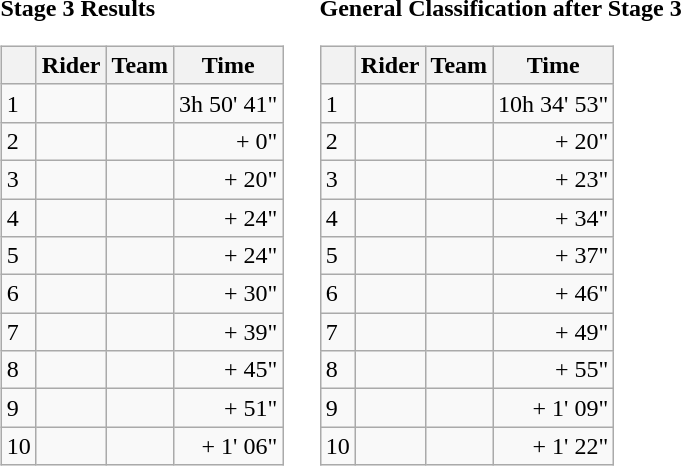<table>
<tr>
<td><strong>Stage 3 Results</strong><br><table class="wikitable">
<tr>
<th></th>
<th>Rider</th>
<th>Team</th>
<th>Time</th>
</tr>
<tr>
<td>1</td>
<td></td>
<td></td>
<td style="text-align:right;">3h 50' 41"</td>
</tr>
<tr>
<td>2</td>
<td></td>
<td></td>
<td style="text-align: right;">+ 0"</td>
</tr>
<tr>
<td>3</td>
<td></td>
<td></td>
<td style="text-align: right;">+ 20"</td>
</tr>
<tr>
<td>4</td>
<td></td>
<td></td>
<td style="text-align: right;">+ 24"</td>
</tr>
<tr>
<td>5</td>
<td></td>
<td></td>
<td style="text-align: right;">+ 24"</td>
</tr>
<tr>
<td>6</td>
<td></td>
<td></td>
<td style="text-align: right;">+ 30"</td>
</tr>
<tr>
<td>7</td>
<td></td>
<td></td>
<td style="text-align: right;">+ 39"</td>
</tr>
<tr>
<td>8</td>
<td></td>
<td></td>
<td style="text-align: right;">+ 45"</td>
</tr>
<tr>
<td>9</td>
<td></td>
<td></td>
<td style="text-align: right;">+ 51"</td>
</tr>
<tr>
<td>10</td>
<td> </td>
<td></td>
<td style="text-align: right;">+ 1' 06"</td>
</tr>
</table>
</td>
<td></td>
<td><strong>General Classification after Stage 3</strong><br><table class="wikitable">
<tr>
<th></th>
<th>Rider</th>
<th>Team</th>
<th>Time</th>
</tr>
<tr>
<td>1</td>
<td> </td>
<td></td>
<td style="text-align:right;">10h 34' 53"</td>
</tr>
<tr>
<td>2</td>
<td></td>
<td></td>
<td style="text-align:right;">+ 20"</td>
</tr>
<tr>
<td>3</td>
<td></td>
<td></td>
<td style="text-align:right;">+ 23"</td>
</tr>
<tr>
<td>4</td>
<td></td>
<td></td>
<td style="text-align:right;">+ 34"</td>
</tr>
<tr>
<td>5</td>
<td></td>
<td></td>
<td style="text-align:right;">+ 37"</td>
</tr>
<tr>
<td>6</td>
<td></td>
<td></td>
<td style="text-align:right;">+ 46"</td>
</tr>
<tr>
<td>7</td>
<td></td>
<td></td>
<td style="text-align:right;">+ 49"</td>
</tr>
<tr>
<td>8</td>
<td></td>
<td></td>
<td style="text-align:right;">+ 55"</td>
</tr>
<tr>
<td>9</td>
<td></td>
<td></td>
<td style="text-align:right;">+ 1' 09"</td>
</tr>
<tr>
<td>10</td>
<td></td>
<td></td>
<td style="text-align:right;">+ 1' 22"</td>
</tr>
</table>
</td>
</tr>
</table>
